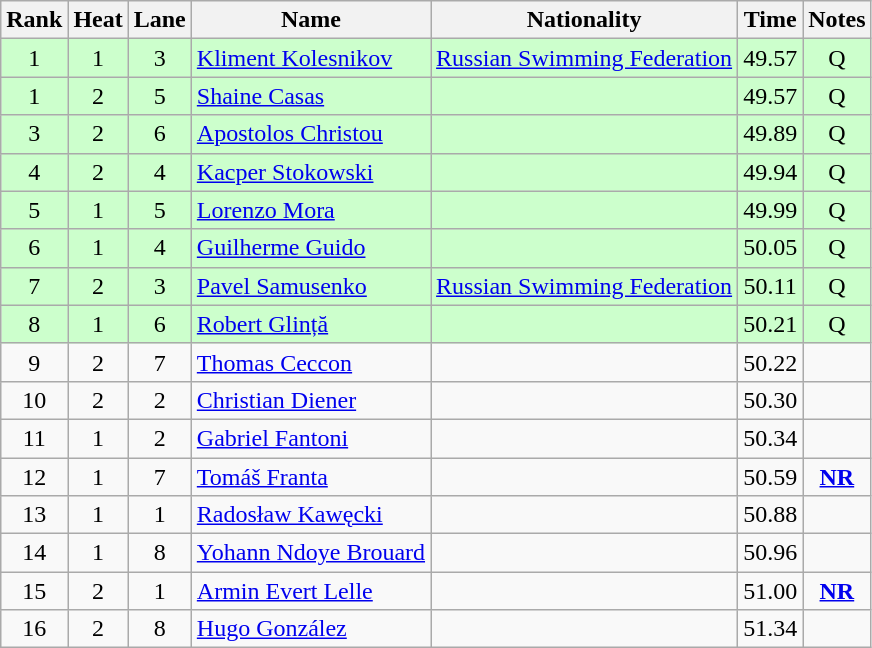<table class="wikitable sortable" style="text-align:center">
<tr>
<th>Rank</th>
<th>Heat</th>
<th>Lane</th>
<th>Name</th>
<th>Nationality</th>
<th>Time</th>
<th>Notes</th>
</tr>
<tr bgcolor=ccffcc>
<td>1</td>
<td>1</td>
<td>3</td>
<td align=left><a href='#'>Kliment Kolesnikov</a></td>
<td align=left> <a href='#'>Russian Swimming Federation</a></td>
<td>49.57</td>
<td>Q</td>
</tr>
<tr bgcolor=ccffcc>
<td>1</td>
<td>2</td>
<td>5</td>
<td align=left><a href='#'>Shaine Casas</a></td>
<td align=left></td>
<td>49.57</td>
<td>Q</td>
</tr>
<tr bgcolor=ccffcc>
<td>3</td>
<td>2</td>
<td>6</td>
<td align=left><a href='#'>Apostolos Christou</a></td>
<td align=left></td>
<td>49.89</td>
<td>Q</td>
</tr>
<tr bgcolor=ccffcc>
<td>4</td>
<td>2</td>
<td>4</td>
<td align=left><a href='#'>Kacper Stokowski</a></td>
<td align=left></td>
<td>49.94</td>
<td>Q</td>
</tr>
<tr bgcolor=ccffcc>
<td>5</td>
<td>1</td>
<td>5</td>
<td align=left><a href='#'>Lorenzo Mora</a></td>
<td align=left></td>
<td>49.99</td>
<td>Q</td>
</tr>
<tr bgcolor=ccffcc>
<td>6</td>
<td>1</td>
<td>4</td>
<td align=left><a href='#'>Guilherme Guido</a></td>
<td align=left></td>
<td>50.05</td>
<td>Q</td>
</tr>
<tr bgcolor=ccffcc>
<td>7</td>
<td>2</td>
<td>3</td>
<td align=left><a href='#'>Pavel Samusenko</a></td>
<td align=left> <a href='#'>Russian Swimming Federation</a></td>
<td>50.11</td>
<td>Q</td>
</tr>
<tr bgcolor=ccffcc>
<td>8</td>
<td>1</td>
<td>6</td>
<td align=left><a href='#'>Robert Glință</a></td>
<td align=left></td>
<td>50.21</td>
<td>Q</td>
</tr>
<tr>
<td>9</td>
<td>2</td>
<td>7</td>
<td align=left><a href='#'>Thomas Ceccon</a></td>
<td align=left></td>
<td>50.22</td>
<td></td>
</tr>
<tr>
<td>10</td>
<td>2</td>
<td>2</td>
<td align=left><a href='#'>Christian Diener</a></td>
<td align=left></td>
<td>50.30</td>
<td></td>
</tr>
<tr>
<td>11</td>
<td>1</td>
<td>2</td>
<td align=left><a href='#'>Gabriel Fantoni</a></td>
<td align=left></td>
<td>50.34</td>
<td></td>
</tr>
<tr>
<td>12</td>
<td>1</td>
<td>7</td>
<td align=left><a href='#'>Tomáš Franta</a></td>
<td align=left></td>
<td>50.59</td>
<td><strong><a href='#'>NR</a></strong></td>
</tr>
<tr>
<td>13</td>
<td>1</td>
<td>1</td>
<td align=left><a href='#'>Radosław Kawęcki</a></td>
<td align=left></td>
<td>50.88</td>
<td></td>
</tr>
<tr>
<td>14</td>
<td>1</td>
<td>8</td>
<td align=left><a href='#'>Yohann Ndoye Brouard</a></td>
<td align=left></td>
<td>50.96</td>
<td></td>
</tr>
<tr>
<td>15</td>
<td>2</td>
<td>1</td>
<td align=left><a href='#'>Armin Evert Lelle</a></td>
<td align=left></td>
<td>51.00</td>
<td><strong><a href='#'>NR</a></strong></td>
</tr>
<tr>
<td>16</td>
<td>2</td>
<td>8</td>
<td align=left><a href='#'>Hugo González</a></td>
<td align=left></td>
<td>51.34</td>
<td></td>
</tr>
</table>
